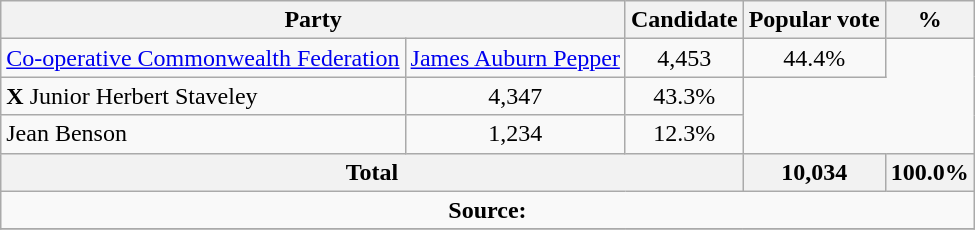<table class="wikitable">
<tr>
<th colspan="2">Party</th>
<th>Candidate</th>
<th>Popular vote</th>
<th>%</th>
</tr>
<tr>
<td><a href='#'>Co-operative Commonwealth Federation</a></td>
<td> <a href='#'>James Auburn Pepper</a></td>
<td align=center>4,453</td>
<td align=center>44.4%</td>
</tr>
<tr>
<td><strong>X</strong> Junior Herbert Staveley</td>
<td align=center>4,347</td>
<td align=center>43.3%</td>
</tr>
<tr>
<td>Jean Benson</td>
<td align=center>1,234</td>
<td align=center>12.3%</td>
</tr>
<tr>
<th colspan=3>Total</th>
<th>10,034</th>
<th>100.0%</th>
</tr>
<tr>
<td align="center" colspan=5><strong>Source:</strong> </td>
</tr>
<tr>
</tr>
</table>
